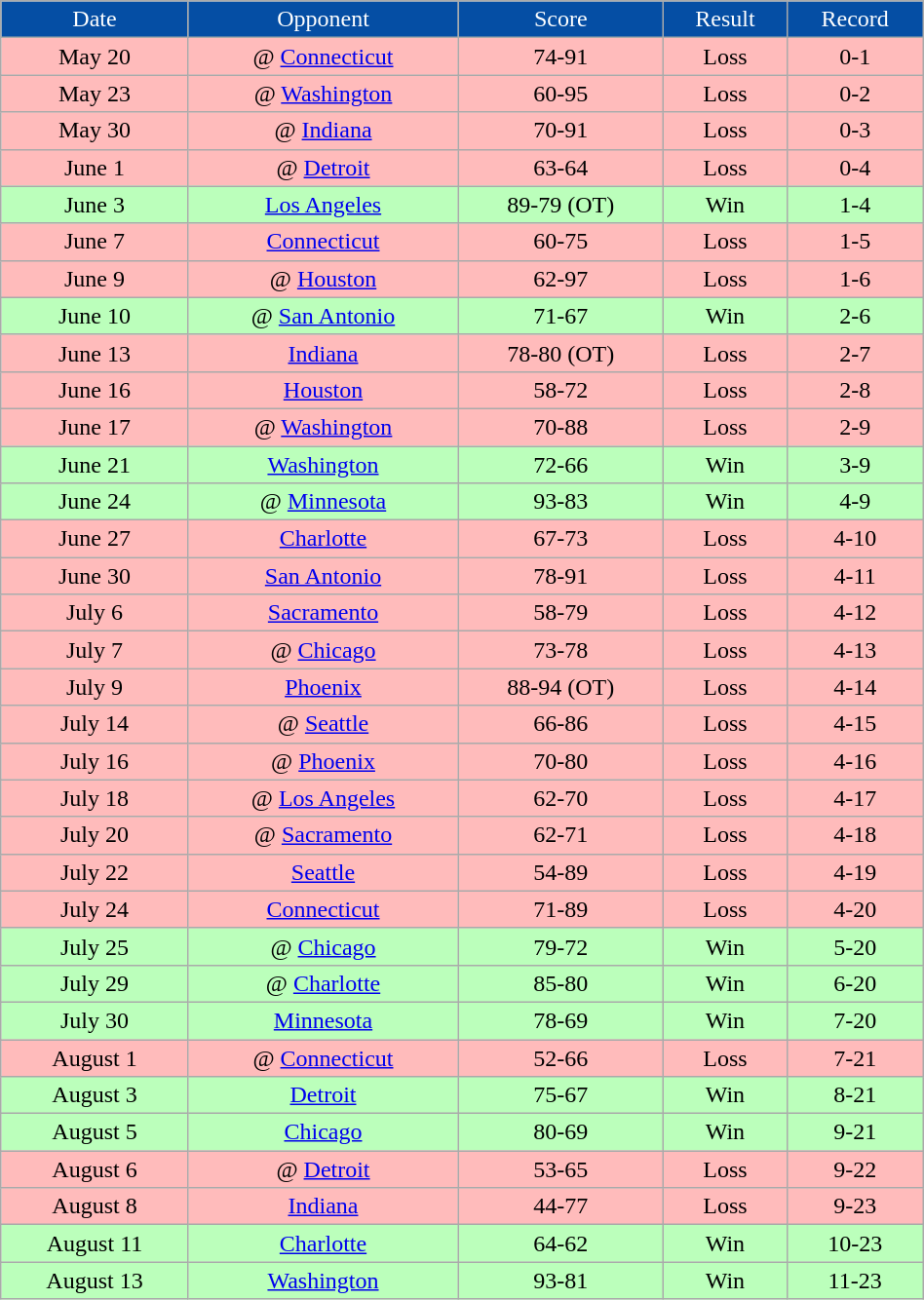<table class="wikitable" width="50%">
<tr align="center" style="background:#054ea4; color:white;">
<td>Date</td>
<td>Opponent</td>
<td>Score</td>
<td>Result</td>
<td>Record</td>
</tr>
<tr align="center" bgcolor="ffbbbb">
<td>May 20</td>
<td>@ <a href='#'>Connecticut</a></td>
<td>74-91</td>
<td>Loss</td>
<td>0-1</td>
</tr>
<tr align="center" bgcolor="ffbbbb">
<td>May 23</td>
<td>@ <a href='#'>Washington</a></td>
<td>60-95</td>
<td>Loss</td>
<td>0-2</td>
</tr>
<tr align="center" bgcolor="ffbbbb">
<td>May 30</td>
<td>@ <a href='#'>Indiana</a></td>
<td>70-91</td>
<td>Loss</td>
<td>0-3</td>
</tr>
<tr align="center" bgcolor="ffbbbb">
<td>June 1</td>
<td>@ <a href='#'>Detroit</a></td>
<td>63-64</td>
<td>Loss</td>
<td>0-4</td>
</tr>
<tr align="center" bgcolor="bbffbb">
<td>June 3</td>
<td><a href='#'>Los Angeles</a></td>
<td>89-79 (OT)</td>
<td>Win</td>
<td>1-4</td>
</tr>
<tr align="center" bgcolor="ffbbbb">
<td>June 7</td>
<td><a href='#'>Connecticut</a></td>
<td>60-75</td>
<td>Loss</td>
<td>1-5</td>
</tr>
<tr align="center" bgcolor="ffbbbb">
<td>June 9</td>
<td>@ <a href='#'>Houston</a></td>
<td>62-97</td>
<td>Loss</td>
<td>1-6</td>
</tr>
<tr align="center" bgcolor="bbffbb">
<td>June 10</td>
<td>@ <a href='#'>San Antonio</a></td>
<td>71-67</td>
<td>Win</td>
<td>2-6</td>
</tr>
<tr align="center" bgcolor="ffbbbb">
<td>June 13</td>
<td><a href='#'>Indiana</a></td>
<td>78-80 (OT)</td>
<td>Loss</td>
<td>2-7</td>
</tr>
<tr align="center" bgcolor="ffbbbb">
<td>June 16</td>
<td><a href='#'>Houston</a></td>
<td>58-72</td>
<td>Loss</td>
<td>2-8</td>
</tr>
<tr align="center" bgcolor="ffbbbb">
<td>June 17</td>
<td>@ <a href='#'>Washington</a></td>
<td>70-88</td>
<td>Loss</td>
<td>2-9</td>
</tr>
<tr align="center" bgcolor="bbffbb">
<td>June 21</td>
<td><a href='#'>Washington</a></td>
<td>72-66</td>
<td>Win</td>
<td>3-9</td>
</tr>
<tr align="center" bgcolor="bbffbb">
<td>June 24</td>
<td>@ <a href='#'>Minnesota</a></td>
<td>93-83</td>
<td>Win</td>
<td>4-9</td>
</tr>
<tr align="center" bgcolor="ffbbbb">
<td>June 27</td>
<td><a href='#'>Charlotte</a></td>
<td>67-73</td>
<td>Loss</td>
<td>4-10</td>
</tr>
<tr align="center" bgcolor="ffbbbb">
<td>June 30</td>
<td><a href='#'>San Antonio</a></td>
<td>78-91</td>
<td>Loss</td>
<td>4-11</td>
</tr>
<tr align="center" bgcolor="ffbbbb">
<td>July 6</td>
<td><a href='#'>Sacramento</a></td>
<td>58-79</td>
<td>Loss</td>
<td>4-12</td>
</tr>
<tr align="center" bgcolor="ffbbbb">
<td>July 7</td>
<td>@ <a href='#'>Chicago</a></td>
<td>73-78</td>
<td>Loss</td>
<td>4-13</td>
</tr>
<tr align="center" bgcolor="ffbbbb">
<td>July 9</td>
<td><a href='#'>Phoenix</a></td>
<td>88-94 (OT)</td>
<td>Loss</td>
<td>4-14</td>
</tr>
<tr align="center" bgcolor="ffbbbb">
<td>July 14</td>
<td>@ <a href='#'>Seattle</a></td>
<td>66-86</td>
<td>Loss</td>
<td>4-15</td>
</tr>
<tr align="center" bgcolor="ffbbbb">
<td>July 16</td>
<td>@ <a href='#'>Phoenix</a></td>
<td>70-80</td>
<td>Loss</td>
<td>4-16</td>
</tr>
<tr align="center" bgcolor="ffbbbb">
<td>July 18</td>
<td>@ <a href='#'>Los Angeles</a></td>
<td>62-70</td>
<td>Loss</td>
<td>4-17</td>
</tr>
<tr align="center" bgcolor="ffbbbb">
<td>July 20</td>
<td>@ <a href='#'>Sacramento</a></td>
<td>62-71</td>
<td>Loss</td>
<td>4-18</td>
</tr>
<tr align="center" bgcolor="ffbbbb">
<td>July 22</td>
<td><a href='#'>Seattle</a></td>
<td>54-89</td>
<td>Loss</td>
<td>4-19</td>
</tr>
<tr align="center" bgcolor="ffbbbb">
<td>July 24</td>
<td><a href='#'>Connecticut</a></td>
<td>71-89</td>
<td>Loss</td>
<td>4-20</td>
</tr>
<tr align="center" bgcolor="bbffbb">
<td>July 25</td>
<td>@ <a href='#'>Chicago</a></td>
<td>79-72</td>
<td>Win</td>
<td>5-20</td>
</tr>
<tr align="center" bgcolor="bbffbb">
<td>July 29</td>
<td>@ <a href='#'>Charlotte</a></td>
<td>85-80</td>
<td>Win</td>
<td>6-20</td>
</tr>
<tr align="center" bgcolor="bbffbb">
<td>July 30</td>
<td><a href='#'>Minnesota</a></td>
<td>78-69</td>
<td>Win</td>
<td>7-20</td>
</tr>
<tr align="center" bgcolor="ffbbbb">
<td>August 1</td>
<td>@ <a href='#'>Connecticut</a></td>
<td>52-66</td>
<td>Loss</td>
<td>7-21</td>
</tr>
<tr align="center" bgcolor="bbffbb">
<td>August 3</td>
<td><a href='#'>Detroit</a></td>
<td>75-67</td>
<td>Win</td>
<td>8-21</td>
</tr>
<tr align="center" bgcolor="bbffbb">
<td>August 5</td>
<td><a href='#'>Chicago</a></td>
<td>80-69</td>
<td>Win</td>
<td>9-21</td>
</tr>
<tr align="center" bgcolor="ffbbbb">
<td>August 6</td>
<td>@ <a href='#'>Detroit</a></td>
<td>53-65</td>
<td>Loss</td>
<td>9-22</td>
</tr>
<tr align="center" bgcolor="ffbbbb">
<td>August 8</td>
<td><a href='#'>Indiana</a></td>
<td>44-77</td>
<td>Loss</td>
<td>9-23</td>
</tr>
<tr align="center" bgcolor="bbffbb">
<td>August 11</td>
<td><a href='#'>Charlotte</a></td>
<td>64-62</td>
<td>Win</td>
<td>10-23</td>
</tr>
<tr align="center" bgcolor="bbffbb">
<td>August 13</td>
<td><a href='#'>Washington</a></td>
<td>93-81</td>
<td>Win</td>
<td>11-23</td>
</tr>
</table>
